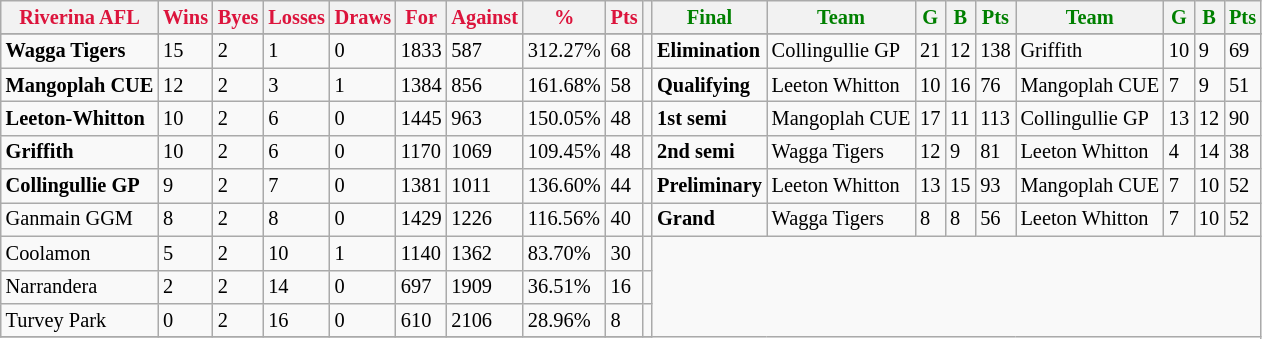<table class="wikitable" style="font-size: 85%; text-align: left">
<tr>
<th style="color:crimson">Riverina AFL</th>
<th style="color:crimson">Wins</th>
<th style="color:crimson">Byes</th>
<th style="color:crimson">Losses</th>
<th style="color:crimson">Draws</th>
<th style="color:crimson">For</th>
<th style="color:crimson">Against</th>
<th style="color:crimson">%</th>
<th style="color:crimson">Pts</th>
<th></th>
<th style="color:green">Final</th>
<th style="color:green">Team</th>
<th style="color:green">G</th>
<th style="color:green">B</th>
<th style="color:green">Pts</th>
<th style="color:green">Team</th>
<th style="color:green">G</th>
<th style="color:green">B</th>
<th style="color:green">Pts</th>
</tr>
<tr>
</tr>
<tr>
</tr>
<tr>
<td><strong>	Wagga Tigers	</strong></td>
<td>15</td>
<td>2</td>
<td>1</td>
<td>0</td>
<td>1833</td>
<td>587</td>
<td>312.27%</td>
<td>68</td>
<td></td>
<td><strong>Elimination</strong></td>
<td>Collingullie GP</td>
<td>21</td>
<td>12</td>
<td>138</td>
<td>Griffith</td>
<td>10</td>
<td>9</td>
<td>69</td>
</tr>
<tr>
<td><strong>	Mangoplah CUE	</strong></td>
<td>12</td>
<td>2</td>
<td>3</td>
<td>1</td>
<td>1384</td>
<td>856</td>
<td>161.68%</td>
<td>58</td>
<td></td>
<td><strong>Qualifying</strong></td>
<td>Leeton Whitton</td>
<td>10</td>
<td>16</td>
<td>76</td>
<td>Mangoplah CUE</td>
<td>7</td>
<td>9</td>
<td>51</td>
</tr>
<tr>
<td><strong>	Leeton-Whitton	</strong></td>
<td>10</td>
<td>2</td>
<td>6</td>
<td>0</td>
<td>1445</td>
<td>963</td>
<td>150.05%</td>
<td>48</td>
<td></td>
<td><strong>1st semi</strong></td>
<td>Mangoplah CUE</td>
<td>17</td>
<td>11</td>
<td>113</td>
<td>Collingullie GP</td>
<td>13</td>
<td>12</td>
<td>90</td>
</tr>
<tr>
<td><strong>	Griffith	</strong></td>
<td>10</td>
<td>2</td>
<td>6</td>
<td>0</td>
<td>1170</td>
<td>1069</td>
<td>109.45%</td>
<td>48</td>
<td></td>
<td><strong>2nd semi</strong></td>
<td>Wagga Tigers</td>
<td>12</td>
<td>9</td>
<td>81</td>
<td>Leeton Whitton</td>
<td>4</td>
<td>14</td>
<td>38</td>
</tr>
<tr>
<td><strong>	Collingullie GP	</strong></td>
<td>9</td>
<td>2</td>
<td>7</td>
<td>0</td>
<td>1381</td>
<td>1011</td>
<td>136.60%</td>
<td>44</td>
<td></td>
<td><strong>Preliminary</strong></td>
<td>Leeton Whitton</td>
<td>13</td>
<td>15</td>
<td>93</td>
<td>Mangoplah CUE</td>
<td>7</td>
<td>10</td>
<td>52</td>
</tr>
<tr>
<td>Ganmain GGM</td>
<td>8</td>
<td>2</td>
<td>8</td>
<td>0</td>
<td>1429</td>
<td>1226</td>
<td>116.56%</td>
<td>40</td>
<td></td>
<td><strong>Grand</strong></td>
<td>Wagga Tigers</td>
<td>8</td>
<td>8</td>
<td>56</td>
<td>Leeton Whitton</td>
<td>7</td>
<td>10</td>
<td>52</td>
</tr>
<tr>
<td>Coolamon</td>
<td>5</td>
<td>2</td>
<td>10</td>
<td>1</td>
<td>1140</td>
<td>1362</td>
<td>83.70%</td>
<td>30</td>
<td></td>
</tr>
<tr>
<td>Narrandera</td>
<td>2</td>
<td>2</td>
<td>14</td>
<td>0</td>
<td>697</td>
<td>1909</td>
<td>36.51%</td>
<td>16</td>
<td></td>
</tr>
<tr>
<td>Turvey Park</td>
<td>0</td>
<td>2</td>
<td>16</td>
<td>0</td>
<td>610</td>
<td>2106</td>
<td>28.96%</td>
<td>8</td>
<td></td>
</tr>
<tr>
</tr>
</table>
